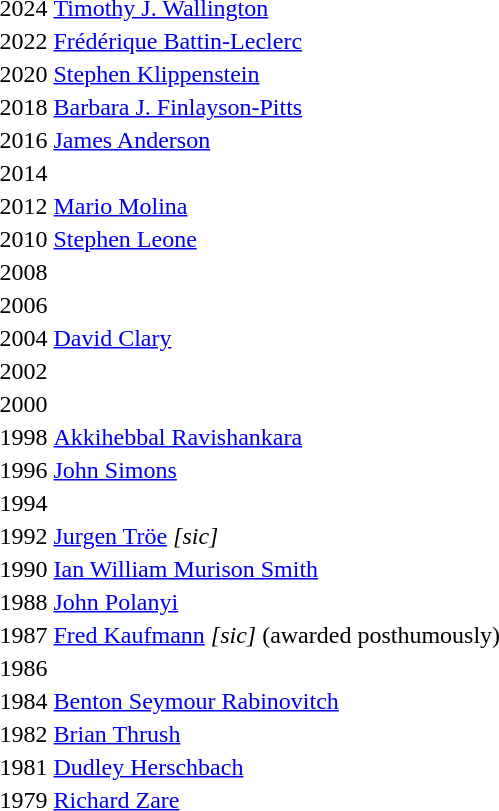<table>
<tr>
<td>2024</td>
<td><a href='#'>Timothy J. Wallington</a></td>
</tr>
<tr>
<td>2022</td>
<td><a href='#'>Frédérique Battin-Leclerc</a></td>
</tr>
<tr>
<td>2020</td>
<td><a href='#'>Stephen Klippenstein</a></td>
</tr>
<tr>
<td>2018</td>
<td><a href='#'>Barbara J. Finlayson-Pitts</a></td>
</tr>
<tr>
<td>2016</td>
<td><a href='#'>James Anderson</a></td>
</tr>
<tr>
<td>2014</td>
<td></td>
</tr>
<tr>
<td>2012</td>
<td><a href='#'>Mario Molina</a></td>
</tr>
<tr>
<td>2010</td>
<td><a href='#'>Stephen Leone</a></td>
</tr>
<tr>
<td>2008</td>
<td></td>
</tr>
<tr>
<td>2006</td>
<td></td>
</tr>
<tr>
<td>2004</td>
<td><a href='#'>David Clary</a></td>
</tr>
<tr>
<td>2002</td>
<td></td>
</tr>
<tr>
<td>2000</td>
<td></td>
</tr>
<tr>
<td>1998</td>
<td><a href='#'>Akkihebbal Ravishankara</a></td>
</tr>
<tr>
<td>1996</td>
<td><a href='#'>John Simons</a></td>
</tr>
<tr>
<td>1994</td>
<td></td>
</tr>
<tr>
<td>1992</td>
<td><a href='#'>Jurgen Tröe</a> <em>[sic]</em> </td>
</tr>
<tr>
<td>1990</td>
<td><a href='#'>Ian William Murison Smith</a></td>
</tr>
<tr>
<td>1988</td>
<td><a href='#'>John Polanyi</a></td>
</tr>
<tr>
<td>1987</td>
<td><a href='#'>Fred Kaufmann</a> <em>[sic]</em> (awarded posthumously)</td>
</tr>
<tr>
<td>1986</td>
<td></td>
</tr>
<tr>
<td>1984</td>
<td><a href='#'>Benton Seymour Rabinovitch</a></td>
</tr>
<tr>
<td>1982</td>
<td><a href='#'>Brian Thrush</a></td>
</tr>
<tr>
<td>1981</td>
<td><a href='#'>Dudley Herschbach</a></td>
</tr>
<tr>
<td>1979</td>
<td><a href='#'>Richard Zare</a></td>
</tr>
</table>
